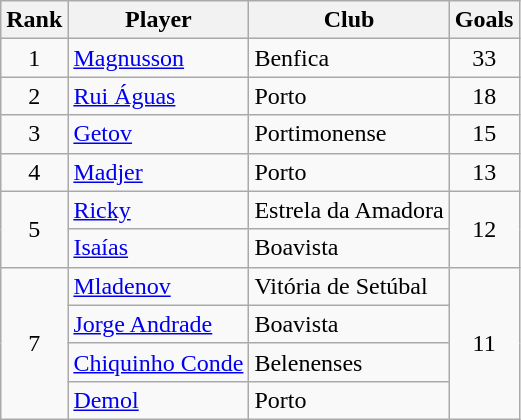<table class="wikitable" style="text-align:center;">
<tr>
<th>Rank</th>
<th>Player</th>
<th>Club</th>
<th>Goals</th>
</tr>
<tr>
<td>1</td>
<td align="left"> <a href='#'>Magnusson</a></td>
<td align="left">Benfica</td>
<td>33</td>
</tr>
<tr>
<td>2</td>
<td align="left"> <a href='#'>Rui Águas</a></td>
<td align="left">Porto</td>
<td>18</td>
</tr>
<tr>
<td>3</td>
<td align="left"> <a href='#'>Getov</a></td>
<td align="left">Portimonense</td>
<td>15</td>
</tr>
<tr>
<td>4</td>
<td align="left"> <a href='#'>Madjer</a></td>
<td align="left">Porto</td>
<td>13</td>
</tr>
<tr>
<td rowspan=2>5</td>
<td align="left"> <a href='#'>Ricky</a></td>
<td align="left">Estrela da Amadora</td>
<td rowspan=2>12</td>
</tr>
<tr>
<td align="left"> <a href='#'>Isaías</a></td>
<td align="left">Boavista</td>
</tr>
<tr>
<td rowspan=4>7</td>
<td align="left"> <a href='#'>Mladenov</a></td>
<td align="left">Vitória de Setúbal</td>
<td rowspan=4>11</td>
</tr>
<tr>
<td align="left"> <a href='#'>Jorge Andrade</a></td>
<td align="left">Boavista</td>
</tr>
<tr>
<td align="left"> <a href='#'>Chiquinho Conde</a></td>
<td align="left">Belenenses</td>
</tr>
<tr>
<td align="left"> <a href='#'>Demol</a></td>
<td align="left">Porto</td>
</tr>
</table>
